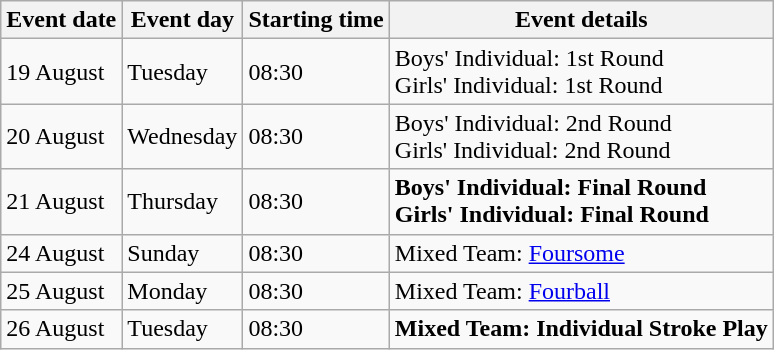<table class="wikitable">
<tr>
<th>Event date</th>
<th>Event day</th>
<th>Starting time</th>
<th>Event details</th>
</tr>
<tr>
<td>19 August</td>
<td>Tuesday</td>
<td>08:30</td>
<td>Boys' Individual: 1st Round <br>Girls' Individual: 1st Round</td>
</tr>
<tr>
<td>20 August</td>
<td>Wednesday</td>
<td>08:30</td>
<td>Boys' Individual: 2nd Round <br>Girls' Individual: 2nd Round</td>
</tr>
<tr>
<td>21 August</td>
<td>Thursday</td>
<td>08:30</td>
<td><strong>Boys' Individual: Final Round</strong> <br><strong>Girls' Individual: Final Round</strong></td>
</tr>
<tr>
<td>24 August</td>
<td>Sunday</td>
<td>08:30</td>
<td>Mixed Team: <a href='#'>Foursome</a></td>
</tr>
<tr>
<td>25 August</td>
<td>Monday</td>
<td>08:30</td>
<td>Mixed Team: <a href='#'>Fourball</a></td>
</tr>
<tr>
<td>26 August</td>
<td>Tuesday</td>
<td>08:30</td>
<td><strong>Mixed Team: Individual Stroke Play</strong></td>
</tr>
</table>
